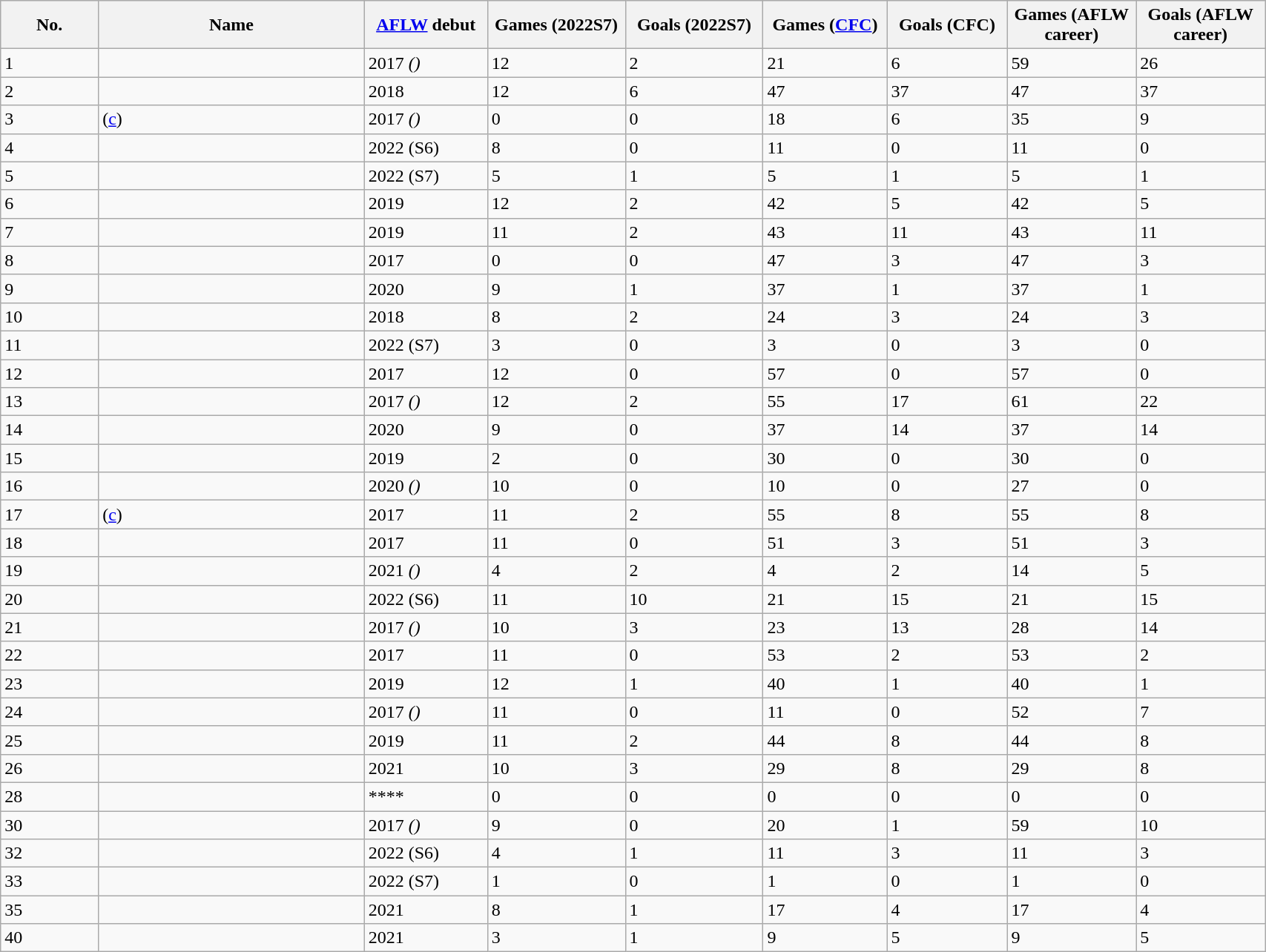<table class="wikitable sortable" style="width:90%;">
<tr style="background:#efefef;">
<th width=2%>No.</th>
<th width=6%>Name</th>
<th width=2%><a href='#'>AFLW</a> debut</th>
<th width=2%>Games (2022S7)</th>
<th width=2%>Goals (2022S7)</th>
<th width=2%>Games (<a href='#'>CFC</a>)</th>
<th width=2%>Goals (CFC)</th>
<th width=2%>Games (AFLW career)</th>
<th width=2%>Goals (AFLW career)</th>
</tr>
<tr>
<td align=left>1</td>
<td></td>
<td>2017 <em>()</em></td>
<td>12</td>
<td>2</td>
<td>21</td>
<td>6</td>
<td>59</td>
<td>26</td>
</tr>
<tr>
<td align=left>2</td>
<td></td>
<td>2018</td>
<td>12</td>
<td>6</td>
<td>47</td>
<td>37</td>
<td>47</td>
<td>37</td>
</tr>
<tr>
<td align=left>3</td>
<td> (<a href='#'>c</a>)</td>
<td>2017 <em>()</em></td>
<td>0</td>
<td>0</td>
<td>18</td>
<td>6</td>
<td>35</td>
<td>9</td>
</tr>
<tr>
<td align=left>4</td>
<td></td>
<td>2022 (S6)</td>
<td>8</td>
<td>0</td>
<td>11</td>
<td>0</td>
<td>11</td>
<td>0</td>
</tr>
<tr>
<td align=left>5</td>
<td></td>
<td>2022 (S7)</td>
<td>5</td>
<td>1</td>
<td>5</td>
<td>1</td>
<td>5</td>
<td>1</td>
</tr>
<tr>
<td align=left>6</td>
<td></td>
<td>2019</td>
<td>12</td>
<td>2</td>
<td>42</td>
<td>5</td>
<td>42</td>
<td>5</td>
</tr>
<tr>
<td align=left>7</td>
<td></td>
<td>2019</td>
<td>11</td>
<td>2</td>
<td>43</td>
<td>11</td>
<td>43</td>
<td>11</td>
</tr>
<tr>
<td align=left>8</td>
<td></td>
<td>2017</td>
<td>0</td>
<td>0</td>
<td>47</td>
<td>3</td>
<td>47</td>
<td>3</td>
</tr>
<tr>
<td align=left>9</td>
<td></td>
<td>2020</td>
<td>9</td>
<td>1</td>
<td>37</td>
<td>1</td>
<td>37</td>
<td>1</td>
</tr>
<tr>
<td align=left>10</td>
<td></td>
<td>2018</td>
<td>8</td>
<td>2</td>
<td>24</td>
<td>3</td>
<td>24</td>
<td>3</td>
</tr>
<tr>
<td align=left>11</td>
<td></td>
<td>2022 (S7)</td>
<td>3</td>
<td>0</td>
<td>3</td>
<td>0</td>
<td>3</td>
<td>0</td>
</tr>
<tr>
<td align=left>12</td>
<td></td>
<td>2017</td>
<td>12</td>
<td>0</td>
<td>57</td>
<td>0</td>
<td>57</td>
<td>0</td>
</tr>
<tr>
<td align=left>13</td>
<td></td>
<td>2017 <em>()</em></td>
<td>12</td>
<td>2</td>
<td>55</td>
<td>17</td>
<td>61</td>
<td>22</td>
</tr>
<tr>
<td align=left>14</td>
<td></td>
<td>2020</td>
<td>9</td>
<td>0</td>
<td>37</td>
<td>14</td>
<td>37</td>
<td>14</td>
</tr>
<tr>
<td align=left>15</td>
<td></td>
<td>2019</td>
<td>2</td>
<td>0</td>
<td>30</td>
<td>0</td>
<td>30</td>
<td>0</td>
</tr>
<tr>
<td align=left>16</td>
<td></td>
<td>2020 <em>()</em></td>
<td>10</td>
<td>0</td>
<td>10</td>
<td>0</td>
<td>27</td>
<td>0</td>
</tr>
<tr>
<td align=left>17</td>
<td> (<a href='#'>c</a>)</td>
<td>2017</td>
<td>11</td>
<td>2</td>
<td>55</td>
<td>8</td>
<td>55</td>
<td>8</td>
</tr>
<tr>
<td align=left>18</td>
<td></td>
<td>2017</td>
<td>11</td>
<td>0</td>
<td>51</td>
<td>3</td>
<td>51</td>
<td>3</td>
</tr>
<tr>
<td align=left>19</td>
<td></td>
<td>2021 <em>()</em></td>
<td>4</td>
<td>2</td>
<td>4</td>
<td>2</td>
<td>14</td>
<td>5</td>
</tr>
<tr>
<td align=left>20</td>
<td></td>
<td>2022 (S6)</td>
<td>11</td>
<td>10</td>
<td>21</td>
<td>15</td>
<td>21</td>
<td>15</td>
</tr>
<tr>
<td align=left>21</td>
<td></td>
<td>2017 <em>()</em></td>
<td>10</td>
<td>3</td>
<td>23</td>
<td>13</td>
<td>28</td>
<td>14</td>
</tr>
<tr>
<td align=left>22</td>
<td></td>
<td>2017</td>
<td>11</td>
<td>0</td>
<td>53</td>
<td>2</td>
<td>53</td>
<td>2</td>
</tr>
<tr>
<td align=left>23</td>
<td></td>
<td>2019</td>
<td>12</td>
<td>1</td>
<td>40</td>
<td>1</td>
<td>40</td>
<td>1</td>
</tr>
<tr>
<td align=left>24</td>
<td></td>
<td>2017 <em>()</em></td>
<td>11</td>
<td>0</td>
<td>11</td>
<td>0</td>
<td>52</td>
<td>7</td>
</tr>
<tr>
<td align=left>25</td>
<td></td>
<td>2019</td>
<td>11</td>
<td>2</td>
<td>44</td>
<td>8</td>
<td>44</td>
<td>8</td>
</tr>
<tr>
<td align=left>26</td>
<td></td>
<td>2021</td>
<td>10</td>
<td>3</td>
<td>29</td>
<td>8</td>
<td>29</td>
<td>8</td>
</tr>
<tr>
<td align=left>28</td>
<td></td>
<td>****</td>
<td>0</td>
<td>0</td>
<td>0</td>
<td>0</td>
<td>0</td>
<td>0</td>
</tr>
<tr>
<td align=left>30</td>
<td></td>
<td>2017 <em>()</em></td>
<td>9</td>
<td>0</td>
<td>20</td>
<td>1</td>
<td>59</td>
<td>10</td>
</tr>
<tr>
<td align=left>32</td>
<td></td>
<td>2022 (S6)</td>
<td>4</td>
<td>1</td>
<td>11</td>
<td>3</td>
<td>11</td>
<td>3</td>
</tr>
<tr>
<td align=left>33</td>
<td></td>
<td>2022 (S7)</td>
<td>1</td>
<td>0</td>
<td>1</td>
<td>0</td>
<td>1</td>
<td>0</td>
</tr>
<tr>
<td align=left>35</td>
<td></td>
<td>2021</td>
<td>8</td>
<td>1</td>
<td>17</td>
<td>4</td>
<td>17</td>
<td>4</td>
</tr>
<tr>
<td align=left>40</td>
<td></td>
<td>2021</td>
<td>3</td>
<td>1</td>
<td>9</td>
<td>5</td>
<td>9</td>
<td>5</td>
</tr>
</table>
